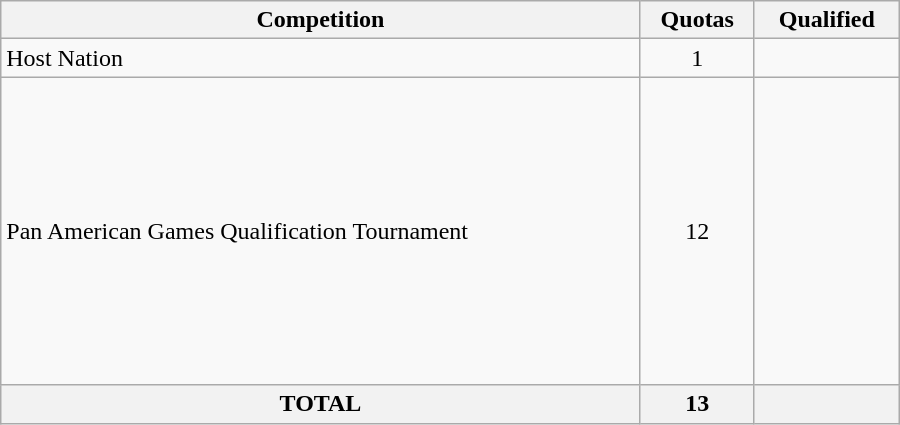<table class = "wikitable" width=600>
<tr>
<th>Competition</th>
<th>Quotas</th>
<th>Qualified</th>
</tr>
<tr>
<td>Host Nation</td>
<td align="center">1</td>
<td></td>
</tr>
<tr>
<td>Pan American Games Qualification Tournament</td>
<td align="center">12</td>
<td><br><br><br><br><br><br><br><br><br><br><br></td>
</tr>
<tr>
<th>TOTAL</th>
<th>13</th>
<th></th>
</tr>
</table>
